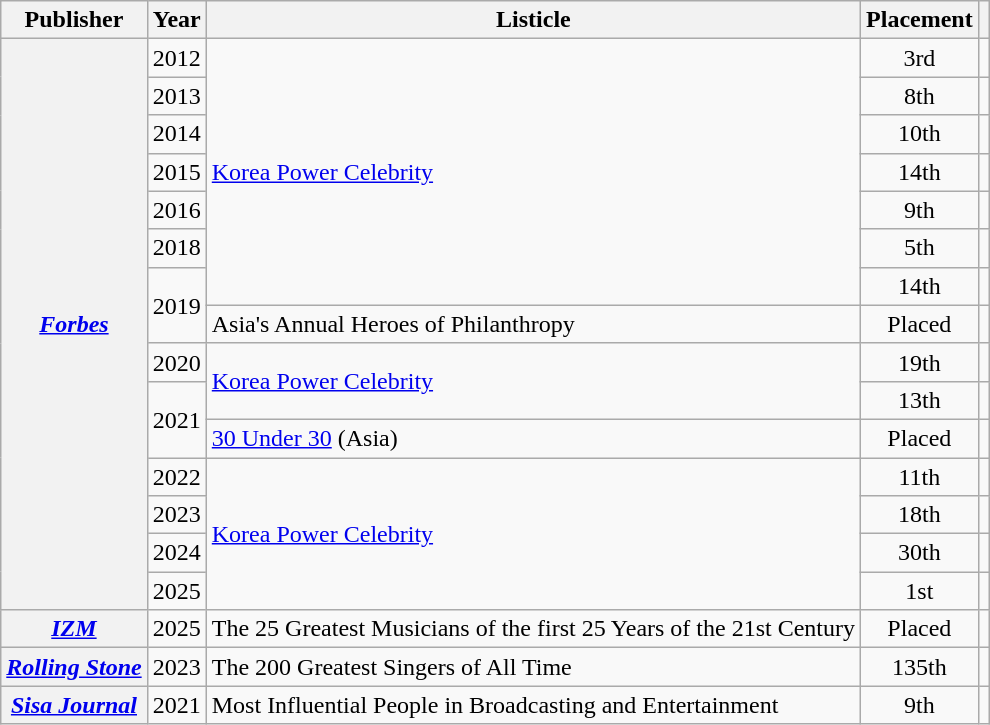<table class="wikitable plainrowheaders sortable">
<tr>
<th scope="col">Publisher</th>
<th scope="col">Year</th>
<th scope="col">Listicle</th>
<th scope="col">Placement</th>
<th scope="col" class="unsortable"></th>
</tr>
<tr>
<th scope="row" rowspan="15"><em><a href='#'>Forbes</a></em></th>
<td style="text-align:center">2012</td>
<td rowspan="7"><a href='#'>Korea Power Celebrity</a></td>
<td style="text-align:center">3rd</td>
<td style="text-align:center"></td>
</tr>
<tr>
<td style="text-align:center">2013</td>
<td style="text-align:center">8th</td>
<td style="text-align:center"></td>
</tr>
<tr>
<td style="text-align:center">2014</td>
<td style="text-align:center">10th</td>
<td style="text-align:center"></td>
</tr>
<tr>
<td style="text-align:center">2015</td>
<td style="text-align:center">14th</td>
<td style="text-align:center"></td>
</tr>
<tr>
<td style="text-align:center">2016</td>
<td style="text-align:center">9th</td>
<td style="text-align:center"></td>
</tr>
<tr>
<td style="text-align:center">2018</td>
<td style="text-align:center">5th</td>
<td style="text-align:center"></td>
</tr>
<tr>
<td rowspan="2" style="text-align:center">2019</td>
<td style="text-align:center">14th</td>
<td style="text-align:center"></td>
</tr>
<tr>
<td>Asia's Annual Heroes of Philanthropy</td>
<td style="text-align:center">Placed</td>
<td style="text-align:center"></td>
</tr>
<tr>
<td style="text-align:center">2020</td>
<td rowspan="2"><a href='#'>Korea Power Celebrity</a></td>
<td style="text-align:center">19th</td>
<td style="text-align:center"></td>
</tr>
<tr>
<td rowspan="2" style="text-align:center">2021</td>
<td style="text-align:center">13th</td>
<td style="text-align:center"></td>
</tr>
<tr>
<td><a href='#'>30 Under 30</a> (Asia)</td>
<td style="text-align:center">Placed</td>
<td style="text-align:center"></td>
</tr>
<tr>
<td style="text-align:center">2022</td>
<td rowspan="4"><a href='#'>Korea Power Celebrity</a></td>
<td style="text-align:center">11th</td>
<td style="text-align:center"></td>
</tr>
<tr>
<td rowspan="1" style="text-align:center">2023</td>
<td style="text-align:center">18th</td>
<td style="text-align:center"></td>
</tr>
<tr>
<td style="text-align:center">2024</td>
<td style="text-align:center">30th</td>
<td style="text-align:center"></td>
</tr>
<tr>
<td style="text-align:center">2025</td>
<td style="text-align:center">1st</td>
<td style="text-align:center"></td>
</tr>
<tr>
<th scope="row"><em><a href='#'>IZM</a></em></th>
<td style="text-align:center">2025</td>
<td style="text-align:center">The 25 Greatest Musicians of the first 25 Years of the 21st Century</td>
<td style="text-align:center">Placed</td>
<td></td>
</tr>
<tr>
<th scope="row"><em><a href='#'>Rolling Stone</a></em></th>
<td style="text-align:center">2023</td>
<td>The 200 Greatest Singers of All Time</td>
<td style="text-align:center">135th</td>
<td style="text-align:center"></td>
</tr>
<tr>
<th scope="row"><em><a href='#'>Sisa Journal</a></em></th>
<td style="text-align:center">2021</td>
<td>Most Influential People in Broadcasting and Entertainment</td>
<td style="text-align:center">9th</td>
<td style="text-align:center"></td>
</tr>
</table>
